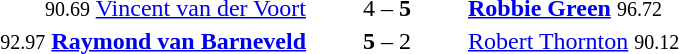<table style="text-align:center">
<tr>
<th width=223></th>
<th width=100></th>
<th width=223></th>
</tr>
<tr>
<td align=right><small><span>90.69</span></small> <a href='#'>Vincent van der Voort</a> </td>
<td>4 – <strong>5</strong></td>
<td align=left> <strong><a href='#'>Robbie Green</a></strong> <small><span>96.72</span></small></td>
</tr>
<tr>
<td align=right><small><span>92.97</span></small> <strong><a href='#'>Raymond van Barneveld</a></strong> </td>
<td><strong>5</strong> – 2</td>
<td align=left> <a href='#'>Robert Thornton</a> <small><span>90.12</span></small></td>
</tr>
</table>
